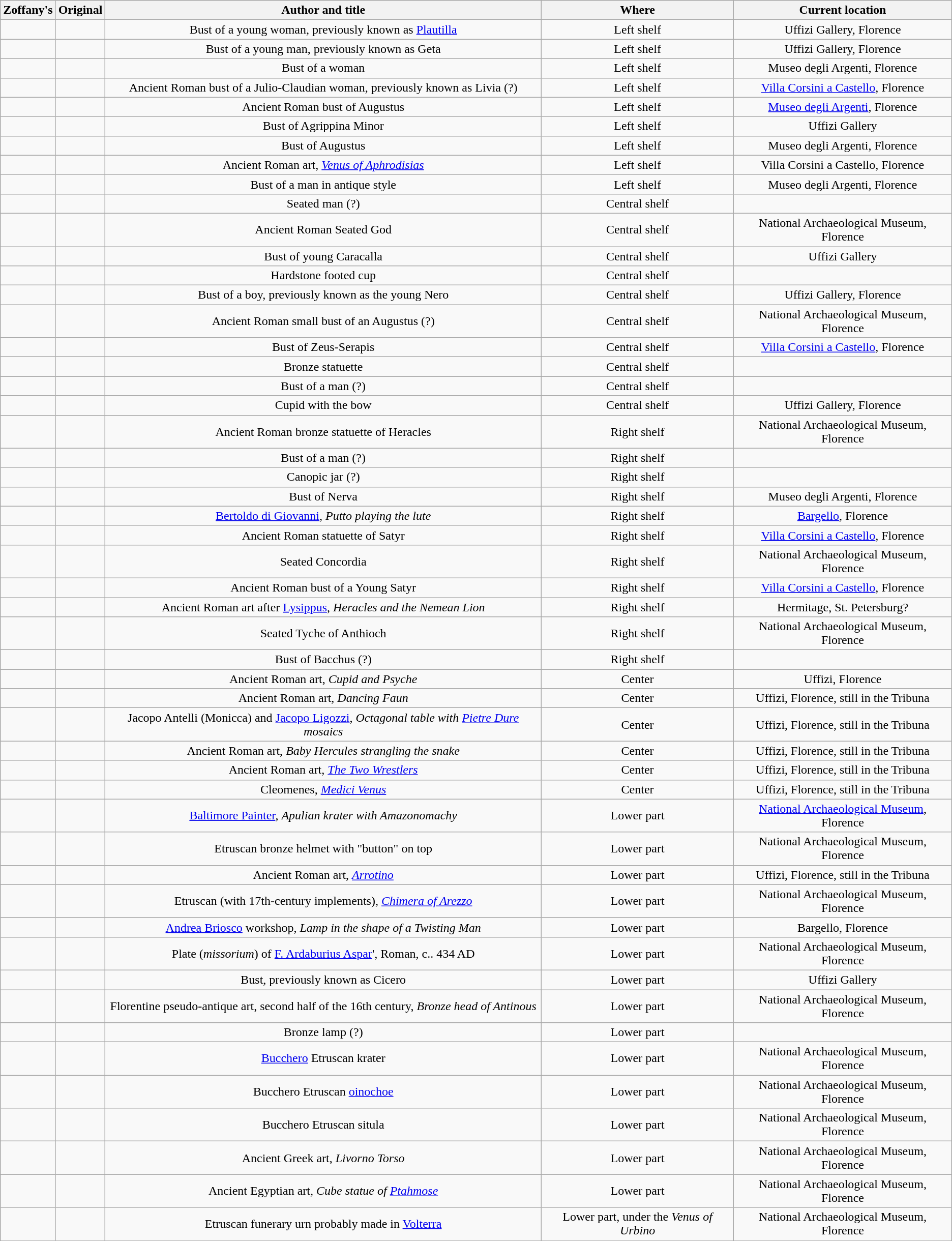<table border="1" align="center" cellspacing="0" cellpadding="5" style="text-align:center;border-collapse:collapse;margin-top:0.5em;" class="wikitable sortable">
<tr ---->
<th>Zoffany's</th>
<th>Original</th>
<th>Author and title</th>
<th>Where</th>
<th>Current location</th>
</tr>
<tr>
<td></td>
<td></td>
<td>Bust of a young woman, previously known as <a href='#'>Plautilla</a></td>
<td>Left shelf</td>
<td>Uffizi Gallery, Florence</td>
</tr>
<tr>
<td></td>
<td></td>
<td>Bust of a young man, previously known as Geta</td>
<td>Left shelf</td>
<td>Uffizi Gallery, Florence</td>
</tr>
<tr>
<td></td>
<td></td>
<td>Bust of a woman</td>
<td>Left shelf</td>
<td>Museo degli Argenti, Florence</td>
</tr>
<tr>
<td></td>
<td></td>
<td>Ancient Roman bust of a Julio-Claudian woman, previously known as Livia (?)</td>
<td>Left shelf</td>
<td><a href='#'>Villa Corsini a Castello</a>, Florence</td>
</tr>
<tr>
<td></td>
<td></td>
<td>Ancient Roman bust of Augustus</td>
<td>Left shelf</td>
<td><a href='#'>Museo degli Argenti</a>, Florence</td>
</tr>
<tr>
<td></td>
<td></td>
<td>Bust of Agrippina Minor</td>
<td>Left shelf</td>
<td>Uffizi Gallery</td>
</tr>
<tr>
<td></td>
<td></td>
<td>Bust of Augustus</td>
<td>Left shelf</td>
<td>Museo degli Argenti, Florence</td>
</tr>
<tr>
<td></td>
<td></td>
<td>Ancient Roman art, <em><a href='#'>Venus of Aphrodisias</a></em></td>
<td>Left shelf</td>
<td>Villa Corsini a Castello, Florence</td>
</tr>
<tr>
<td></td>
<td></td>
<td>Bust of a man in antique style</td>
<td>Left shelf</td>
<td>Museo degli Argenti, Florence</td>
</tr>
<tr>
<td></td>
<td></td>
<td>Seated man (?)</td>
<td>Central shelf</td>
<td></td>
</tr>
<tr>
<td></td>
<td></td>
<td>Ancient Roman Seated God</td>
<td>Central shelf</td>
<td>National Archaeological Museum, Florence</td>
</tr>
<tr>
<td></td>
<td></td>
<td>Bust of young Caracalla</td>
<td>Central shelf</td>
<td>Uffizi Gallery</td>
</tr>
<tr>
<td></td>
<td></td>
<td>Hardstone footed cup</td>
<td>Central shelf</td>
<td></td>
</tr>
<tr>
<td></td>
<td></td>
<td>Bust of a boy, previously known as the young Nero</td>
<td>Central shelf</td>
<td>Uffizi Gallery, Florence</td>
</tr>
<tr>
<td></td>
<td></td>
<td>Ancient Roman small bust of an Augustus (?)</td>
<td>Central shelf</td>
<td>National Archaeological Museum, Florence</td>
</tr>
<tr>
<td></td>
<td></td>
<td>Bust of Zeus-Serapis</td>
<td>Central shelf</td>
<td><a href='#'>Villa Corsini a Castello</a>, Florence</td>
</tr>
<tr>
<td></td>
<td></td>
<td>Bronze statuette</td>
<td>Central shelf</td>
<td></td>
</tr>
<tr>
<td></td>
<td></td>
<td>Bust of a man (?)</td>
<td>Central shelf</td>
<td></td>
</tr>
<tr>
<td></td>
<td></td>
<td>Cupid with the bow</td>
<td>Central shelf</td>
<td>Uffizi Gallery, Florence</td>
</tr>
<tr>
<td></td>
<td></td>
<td>Ancient Roman bronze statuette of Heracles</td>
<td>Right shelf</td>
<td>National Archaeological Museum, Florence</td>
</tr>
<tr>
<td></td>
<td></td>
<td>Bust of a man (?)</td>
<td>Right shelf</td>
<td></td>
</tr>
<tr>
<td></td>
<td></td>
<td>Canopic jar (?)</td>
<td>Right shelf</td>
<td></td>
</tr>
<tr>
<td></td>
<td></td>
<td>Bust of Nerva</td>
<td>Right shelf</td>
<td>Museo degli Argenti, Florence</td>
</tr>
<tr>
<td></td>
<td></td>
<td><a href='#'>Bertoldo di Giovanni</a>, <em>Putto playing the lute</em></td>
<td>Right shelf</td>
<td><a href='#'>Bargello</a>, Florence</td>
</tr>
<tr>
<td></td>
<td></td>
<td>Ancient Roman statuette of Satyr</td>
<td>Right shelf</td>
<td><a href='#'>Villa Corsini a Castello</a>, Florence</td>
</tr>
<tr>
<td></td>
<td></td>
<td>Seated Concordia</td>
<td>Right shelf</td>
<td>National Archaeological Museum, Florence</td>
</tr>
<tr>
<td></td>
<td></td>
<td>Ancient Roman bust of a Young Satyr</td>
<td>Right shelf</td>
<td><a href='#'>Villa Corsini a Castello</a>, Florence</td>
</tr>
<tr>
<td></td>
<td></td>
<td>Ancient Roman art after <a href='#'>Lysippus</a>, <em>Heracles and the Nemean Lion</em></td>
<td>Right shelf</td>
<td>Hermitage, St. Petersburg?</td>
</tr>
<tr>
<td></td>
<td></td>
<td>Seated Tyche of Anthioch</td>
<td>Right shelf</td>
<td>National Archaeological Museum, Florence</td>
</tr>
<tr>
<td></td>
<td></td>
<td>Bust of Bacchus (?)</td>
<td>Right shelf</td>
<td></td>
</tr>
<tr>
<td></td>
<td></td>
<td>Ancient Roman art, <em>Cupid and Psyche</em></td>
<td>Center</td>
<td>Uffizi, Florence</td>
</tr>
<tr>
<td></td>
<td></td>
<td>Ancient Roman art, <em>Dancing Faun</em></td>
<td>Center</td>
<td>Uffizi, Florence, still in the Tribuna</td>
</tr>
<tr>
<td></td>
<td></td>
<td>Jacopo Antelli (Monicca) and <a href='#'>Jacopo Ligozzi</a>, <em>Octagonal table with <a href='#'>Pietre Dure</a> mosaics</em></td>
<td>Center</td>
<td>Uffizi, Florence, still in the Tribuna</td>
</tr>
<tr>
<td></td>
<td></td>
<td>Ancient Roman art, <em>Baby Hercules strangling the snake</em></td>
<td>Center</td>
<td>Uffizi, Florence, still in the Tribuna</td>
</tr>
<tr>
<td></td>
<td></td>
<td>Ancient Roman art, <em><a href='#'>The Two Wrestlers</a></em></td>
<td>Center</td>
<td>Uffizi, Florence, still in the Tribuna</td>
</tr>
<tr>
<td></td>
<td></td>
<td>Cleomenes, <em><a href='#'>Medici Venus</a></em></td>
<td>Center</td>
<td>Uffizi, Florence, still in the Tribuna</td>
</tr>
<tr>
<td></td>
<td></td>
<td><a href='#'>Baltimore Painter</a>, <em>Apulian krater with Amazonomachy</em></td>
<td>Lower part</td>
<td><a href='#'>National Archaeological Museum</a>, Florence</td>
</tr>
<tr>
<td></td>
<td></td>
<td>Etruscan bronze helmet with "button" on top</td>
<td>Lower part</td>
<td>National Archaeological Museum, Florence</td>
</tr>
<tr>
<td></td>
<td></td>
<td>Ancient Roman art, <em><a href='#'>Arrotino</a></em></td>
<td>Lower part</td>
<td>Uffizi, Florence, still in the Tribuna</td>
</tr>
<tr>
<td></td>
<td></td>
<td>Etruscan (with 17th-century implements), <em><a href='#'>Chimera of Arezzo</a></em></td>
<td>Lower part</td>
<td>National Archaeological Museum, Florence</td>
</tr>
<tr>
<td></td>
<td></td>
<td><a href='#'>Andrea Briosco</a> workshop, <em>Lamp in the shape of a Twisting Man</em></td>
<td>Lower part</td>
<td>Bargello, Florence</td>
</tr>
<tr>
<td></td>
<td></td>
<td>Plate (<em>missorium</em>) of <a href='#'>F. Ardaburius Aspar</a>', Roman, c.. 434 AD</td>
<td>Lower part</td>
<td>National Archaeological Museum, Florence</td>
</tr>
<tr>
<td></td>
<td></td>
<td>Bust, previously known as Cicero</td>
<td>Lower part</td>
<td>Uffizi Gallery</td>
</tr>
<tr>
<td></td>
<td></td>
<td>Florentine pseudo-antique art, second half of the 16th century, <em>Bronze head of Antinous</em></td>
<td>Lower part</td>
<td>National Archaeological Museum, Florence</td>
</tr>
<tr>
<td></td>
<td></td>
<td>Bronze lamp (?)</td>
<td>Lower part</td>
<td></td>
</tr>
<tr>
<td></td>
<td></td>
<td><a href='#'>Bucchero</a> Etruscan krater</td>
<td>Lower part</td>
<td>National Archaeological Museum, Florence</td>
</tr>
<tr>
<td></td>
<td></td>
<td>Bucchero Etruscan <a href='#'>oinochoe</a></td>
<td>Lower part</td>
<td>National Archaeological Museum, Florence</td>
</tr>
<tr>
<td></td>
<td></td>
<td>Bucchero Etruscan situla</td>
<td>Lower part</td>
<td>National Archaeological Museum, Florence</td>
</tr>
<tr>
<td></td>
<td></td>
<td>Ancient Greek art, <em>Livorno Torso</em></td>
<td>Lower part</td>
<td>National Archaeological Museum, Florence</td>
</tr>
<tr>
<td></td>
<td></td>
<td>Ancient Egyptian art, <em>Cube statue of <a href='#'>Ptahmose</a></em></td>
<td>Lower part</td>
<td>National Archaeological Museum, Florence</td>
</tr>
<tr>
<td></td>
<td></td>
<td>Etruscan funerary urn probably made in <a href='#'>Volterra</a></td>
<td>Lower part, under the <em>Venus of Urbino</em></td>
<td>National Archaeological Museum, Florence</td>
</tr>
</table>
